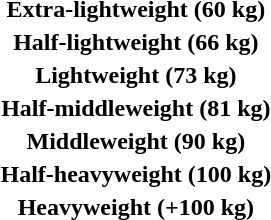<table>
<tr valign="top">
<th scope="row" rowspan=2>Extra-lightweight (60 kg)<br></th>
<td rowspan=2></td>
<td rowspan=2></td>
<td></td>
</tr>
<tr>
<td></td>
</tr>
<tr valign="top">
<th scope="row" rowspan=2>Half-lightweight (66 kg)<br></th>
<td rowspan=2></td>
<td rowspan=2></td>
<td></td>
</tr>
<tr>
<td></td>
</tr>
<tr valign="top">
<th scope="row" rowspan=2>Lightweight (73 kg)<br></th>
<td rowspan=2></td>
<td rowspan=2></td>
<td></td>
</tr>
<tr>
<td></td>
</tr>
<tr valign="top">
<th scope="row" rowspan=2>Half-middleweight (81 kg)<br></th>
<td rowspan=2></td>
<td rowspan=2></td>
<td></td>
</tr>
<tr>
<td></td>
</tr>
<tr valign="top">
<th scope="row" rowspan=2>Middleweight (90 kg)<br></th>
<td rowspan=2></td>
<td rowspan=2></td>
<td></td>
</tr>
<tr>
<td></td>
</tr>
<tr valign="top">
<th scope="row" rowspan=2>Half-heavyweight (100 kg)<br></th>
<td rowspan=2></td>
<td rowspan=2></td>
<td></td>
</tr>
<tr>
<td></td>
</tr>
<tr valign="top">
<th scope="row" rowspan=2>Heavyweight (+100 kg)<br></th>
<td rowspan=2></td>
<td rowspan=2></td>
<td></td>
</tr>
<tr>
<td></td>
</tr>
</table>
